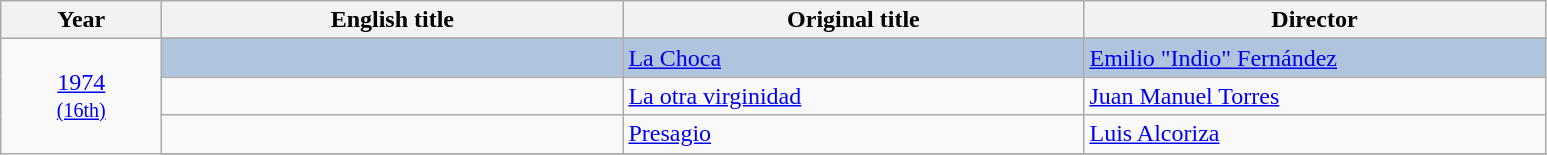<table class="wikitable">
<tr>
<th width="100"><strong>Year</strong></th>
<th width="300"><strong>English title</strong></th>
<th width="300"><strong>Original title</strong></th>
<th width="300"><strong>Director</strong></th>
</tr>
<tr>
<td rowspan="6" style="text-align:center;"><a href='#'>1974</a><br><small><a href='#'>(16th)</a></small></td>
</tr>
<tr style="background:#B0C4DE;">
<td></td>
<td><a href='#'>La Choca</a></td>
<td><a href='#'>Emilio "Indio" Fernández</a></td>
</tr>
<tr>
<td></td>
<td><a href='#'>La otra virginidad</a></td>
<td><a href='#'>Juan Manuel Torres</a></td>
</tr>
<tr>
<td></td>
<td><a href='#'>Presagio</a></td>
<td><a href='#'>Luis Alcoriza</a></td>
</tr>
<tr>
</tr>
</table>
